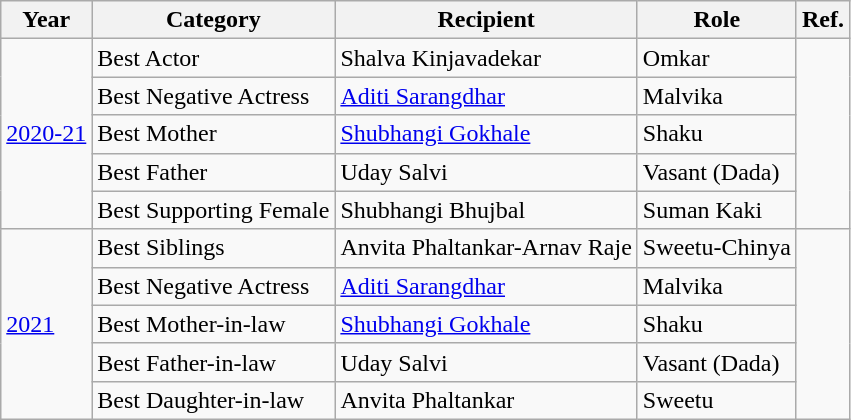<table class="wikitable">
<tr>
<th>Year</th>
<th>Category</th>
<th>Recipient</th>
<th>Role</th>
<th>Ref.</th>
</tr>
<tr>
<td rowspan="5"><a href='#'>2020-21</a></td>
<td>Best Actor</td>
<td>Shalva Kinjavadekar</td>
<td>Omkar</td>
<td rowspan="5"></td>
</tr>
<tr>
<td>Best Negative Actress</td>
<td><a href='#'>Aditi Sarangdhar</a></td>
<td>Malvika</td>
</tr>
<tr>
<td>Best Mother</td>
<td><a href='#'>Shubhangi Gokhale</a></td>
<td>Shaku</td>
</tr>
<tr>
<td>Best Father</td>
<td>Uday Salvi</td>
<td>Vasant (Dada)</td>
</tr>
<tr>
<td>Best Supporting Female</td>
<td>Shubhangi Bhujbal</td>
<td>Suman Kaki</td>
</tr>
<tr>
<td rowspan="5"><a href='#'>2021</a></td>
<td>Best Siblings</td>
<td>Anvita Phaltankar-Arnav Raje</td>
<td>Sweetu-Chinya</td>
<td rowspan="5"></td>
</tr>
<tr>
<td>Best Negative Actress</td>
<td><a href='#'>Aditi Sarangdhar</a></td>
<td>Malvika</td>
</tr>
<tr>
<td>Best Mother-in-law</td>
<td><a href='#'>Shubhangi Gokhale</a></td>
<td>Shaku</td>
</tr>
<tr>
<td>Best Father-in-law</td>
<td>Uday Salvi</td>
<td>Vasant (Dada)</td>
</tr>
<tr>
<td>Best Daughter-in-law</td>
<td>Anvita Phaltankar</td>
<td>Sweetu</td>
</tr>
</table>
